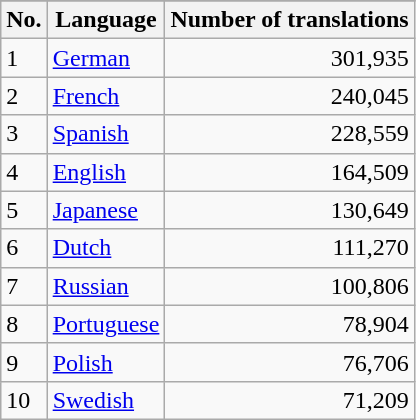<table class="wikitable">
<tr>
</tr>
<tr>
<th>No.</th>
<th>Language</th>
<th>Number of translations</th>
</tr>
<tr>
<td>1</td>
<td><a href='#'>German</a></td>
<td style="text-align: right;">301,935</td>
</tr>
<tr>
<td>2</td>
<td><a href='#'>French</a></td>
<td style="text-align: right;">240,045</td>
</tr>
<tr>
<td>3</td>
<td><a href='#'>Spanish</a></td>
<td style="text-align: right;">228,559</td>
</tr>
<tr>
<td>4</td>
<td><a href='#'>English</a></td>
<td style="text-align: right;">164,509</td>
</tr>
<tr>
<td>5</td>
<td><a href='#'>Japanese</a></td>
<td style="text-align: right;">130,649</td>
</tr>
<tr>
<td>6</td>
<td><a href='#'>Dutch</a></td>
<td style="text-align: right;">111,270</td>
</tr>
<tr>
<td>7</td>
<td><a href='#'>Russian</a></td>
<td style="text-align: right;">100,806</td>
</tr>
<tr>
<td>8</td>
<td><a href='#'>Portuguese</a></td>
<td style="text-align: right;">78,904</td>
</tr>
<tr>
<td>9</td>
<td><a href='#'>Polish</a></td>
<td style="text-align: right;">76,706</td>
</tr>
<tr>
<td>10</td>
<td><a href='#'>Swedish</a></td>
<td style="text-align: right;">71,209</td>
</tr>
</table>
